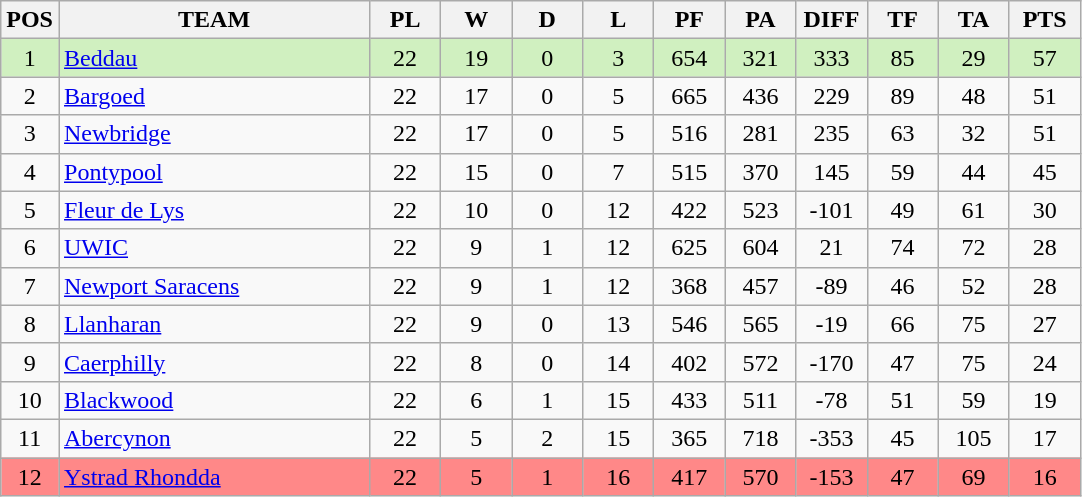<table class="wikitable" style="float:left; margin-right:15px; text-align: center;">
<tr>
<th bgcolor="#efefef" width="20">POS</th>
<th bgcolor="#efefef" width="200">TEAM</th>
<th bgcolor="#efefef" width="40">PL</th>
<th bgcolor="#efefef" width="40">W</th>
<th bgcolor="#efefef" width="40">D</th>
<th bgcolor="#efefef" width="40">L</th>
<th bgcolor="#efefef" width="40">PF</th>
<th bgcolor="#efefef" width="40">PA</th>
<th bgcolor="#efefef" width="40">DIFF</th>
<th bgcolor="#efefef" width="40">TF</th>
<th bgcolor="#efefef" width="40">TA</th>
<th bgcolor="#efefef" width="40">PTS</th>
</tr>
<tr bgcolor=#D0F0C0>
<td>1</td>
<td align=left><a href='#'>Beddau</a></td>
<td>22</td>
<td>19</td>
<td>0</td>
<td>3</td>
<td>654</td>
<td>321</td>
<td>333</td>
<td>85</td>
<td>29</td>
<td>57</td>
</tr>
<tr>
<td>2</td>
<td align=left><a href='#'>Bargoed</a></td>
<td>22</td>
<td>17</td>
<td>0</td>
<td>5</td>
<td>665</td>
<td>436</td>
<td>229</td>
<td>89</td>
<td>48</td>
<td>51</td>
</tr>
<tr>
<td>3</td>
<td align=left><a href='#'>Newbridge</a></td>
<td>22</td>
<td>17</td>
<td>0</td>
<td>5</td>
<td>516</td>
<td>281</td>
<td>235</td>
<td>63</td>
<td>32</td>
<td>51</td>
</tr>
<tr>
<td>4</td>
<td align=left><a href='#'>Pontypool</a></td>
<td>22</td>
<td>15</td>
<td>0</td>
<td>7</td>
<td>515</td>
<td>370</td>
<td>145</td>
<td>59</td>
<td>44</td>
<td>45</td>
</tr>
<tr>
<td>5</td>
<td align=left><a href='#'>Fleur de Lys</a></td>
<td>22</td>
<td>10</td>
<td>0</td>
<td>12</td>
<td>422</td>
<td>523</td>
<td>-101</td>
<td>49</td>
<td>61</td>
<td>30</td>
</tr>
<tr>
<td>6</td>
<td align=left><a href='#'>UWIC</a></td>
<td>22</td>
<td>9</td>
<td>1</td>
<td>12</td>
<td>625</td>
<td>604</td>
<td>21</td>
<td>74</td>
<td>72</td>
<td>28</td>
</tr>
<tr>
<td>7</td>
<td align=left><a href='#'>Newport Saracens</a></td>
<td>22</td>
<td>9</td>
<td>1</td>
<td>12</td>
<td>368</td>
<td>457</td>
<td>-89</td>
<td>46</td>
<td>52</td>
<td>28</td>
</tr>
<tr>
<td>8</td>
<td align=left><a href='#'>Llanharan</a></td>
<td>22</td>
<td>9</td>
<td>0</td>
<td>13</td>
<td>546</td>
<td>565</td>
<td>-19</td>
<td>66</td>
<td>75</td>
<td>27</td>
</tr>
<tr>
<td>9</td>
<td align=left><a href='#'>Caerphilly</a></td>
<td>22</td>
<td>8</td>
<td>0</td>
<td>14</td>
<td>402</td>
<td>572</td>
<td>-170</td>
<td>47</td>
<td>75</td>
<td>24</td>
</tr>
<tr>
<td>10</td>
<td align=left><a href='#'>Blackwood</a></td>
<td>22</td>
<td>6</td>
<td>1</td>
<td>15</td>
<td>433</td>
<td>511</td>
<td>-78</td>
<td>51</td>
<td>59</td>
<td>19</td>
</tr>
<tr>
<td>11</td>
<td align=left><a href='#'>Abercynon</a></td>
<td>22</td>
<td>5</td>
<td>2</td>
<td>15</td>
<td>365</td>
<td>718</td>
<td>-353</td>
<td>45</td>
<td>105</td>
<td>17</td>
</tr>
<tr bgcolor=#FF8888>
<td>12</td>
<td align=left><a href='#'>Ystrad Rhondda</a></td>
<td>22</td>
<td>5</td>
<td>1</td>
<td>16</td>
<td>417</td>
<td>570</td>
<td>-153</td>
<td>47</td>
<td>69</td>
<td>16</td>
</tr>
</table>
